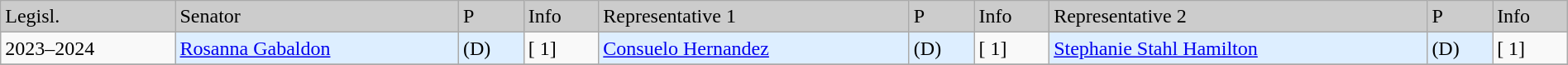<table class=wikitable width="100%" border="1">
<tr style="background-color:#cccccc;">
<td>Legisl.</td>
<td>Senator</td>
<td>P</td>
<td>Info</td>
<td>Representative 1</td>
<td>P</td>
<td>Info</td>
<td>Representative 2</td>
<td>P</td>
<td>Info</td>
</tr>
<tr>
<td>2023–2024</td>
<td style="background:#DDEEFF"><a href='#'>Rosanna Gabaldon</a></td>
<td style="background:#DDEEFF">(D)</td>
<td>[ 1]</td>
<td style="background:#DDEEFF" "><a href='#'>Consuelo Hernandez</a></td>
<td style="background:#DDEEFF">(D)</td>
<td>[ 1]</td>
<td style="background:#DDEEFF" "><a href='#'>Stephanie Stahl Hamilton</a></td>
<td style="background:#DDEEFF">(D)</td>
<td>[ 1]</td>
</tr>
<tr>
</tr>
</table>
